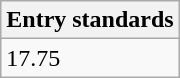<table class="wikitable" border="1" align="upright">
<tr>
<th>Entry standards</th>
</tr>
<tr>
<td>17.75</td>
</tr>
</table>
